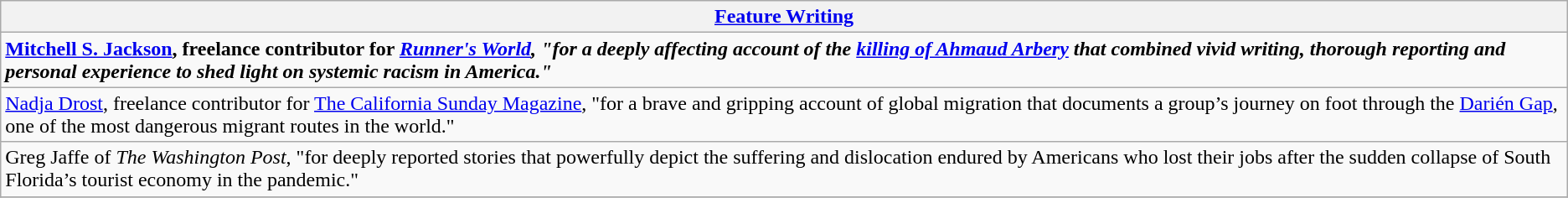<table class="wikitable" style="float:left; float:none;">
<tr>
<th><a href='#'>Feature Writing</a></th>
</tr>
<tr>
<td><strong><a href='#'>Mitchell S. Jackson</a>, freelance contributor for <em><a href='#'>Runner's World</a><strong><em>, "for a deeply affecting account of the <a href='#'>killing of Ahmaud Arbery</a> that combined vivid writing, thorough reporting and personal experience to shed light on systemic racism in America."</td>
</tr>
<tr>
<td></strong><a href='#'>Nadja Drost</a>, freelance contributor for </em><a href='#'>The California Sunday Magazine</a></em></strong>, "for a brave and gripping account of global migration that documents a group’s journey on foot through the <a href='#'>Darién Gap</a>, one of the most dangerous migrant routes in the world."</td>
</tr>
<tr>
<td>Greg Jaffe of <em>The Washington Post</em>, "for deeply reported stories that powerfully depict the suffering and dislocation endured by Americans who lost their jobs after the sudden collapse of South Florida’s tourist economy in the pandemic."</td>
</tr>
<tr>
</tr>
</table>
